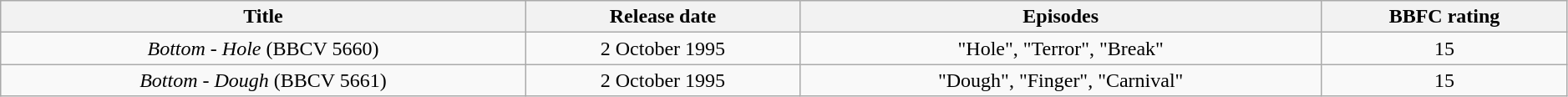<table class="wikitable" style="width:99%;">
<tr>
<th>Title</th>
<th>Release date</th>
<th>Episodes</th>
<th>BBFC rating</th>
</tr>
<tr style="text-align:center;">
<td><em>Bottom - Hole</em> (BBCV 5660)</td>
<td>2 October 1995</td>
<td>"Hole", "Terror", "Break"</td>
<td>15</td>
</tr>
<tr style="text-align:center;">
<td><em>Bottom - Dough</em> (BBCV 5661)</td>
<td>2 October 1995</td>
<td>"Dough", "Finger", "Carnival"</td>
<td>15</td>
</tr>
</table>
